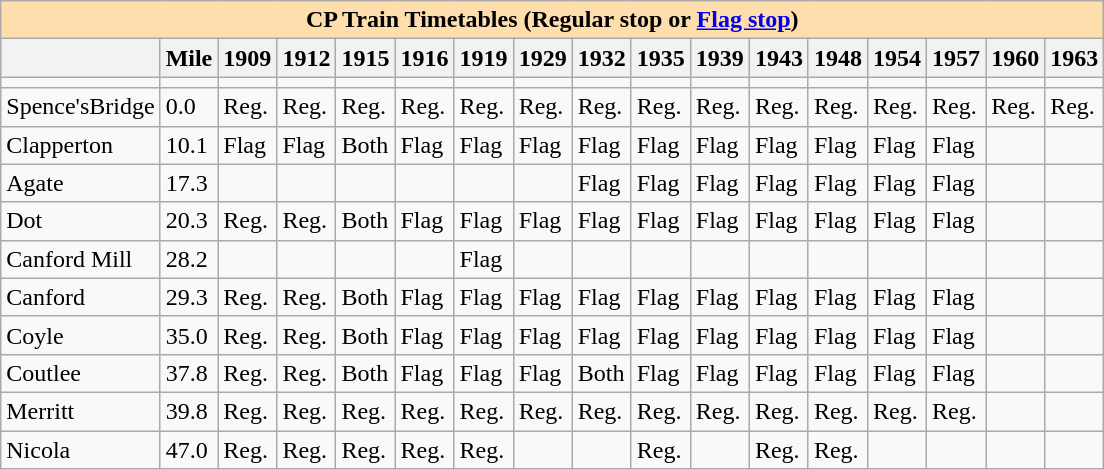<table class="wikitable">
<tr>
<th colspan="17" style="background:#ffdead;">CP Train Timetables (Regular stop or <a href='#'>Flag stop</a>)</th>
</tr>
<tr>
<th></th>
<th>Mile</th>
<th>1909</th>
<th>1912</th>
<th>1915</th>
<th>1916</th>
<th>1919</th>
<th>1929</th>
<th>1932</th>
<th>1935</th>
<th>1939</th>
<th>1943</th>
<th>1948</th>
<th>1954</th>
<th>1957</th>
<th>1960</th>
<th>1963</th>
</tr>
<tr>
<td></td>
<td></td>
<td></td>
<td></td>
<td></td>
<td></td>
<td></td>
<td></td>
<td></td>
<td></td>
<td></td>
<td></td>
<td></td>
<td></td>
<td></td>
<td></td>
<td></td>
</tr>
<tr>
<td>Spence'sBridge</td>
<td>0.0</td>
<td>Reg.</td>
<td>Reg.</td>
<td>Reg.</td>
<td>Reg.</td>
<td>Reg.</td>
<td>Reg.</td>
<td>Reg.</td>
<td>Reg.</td>
<td>Reg.</td>
<td>Reg.</td>
<td>Reg.</td>
<td>Reg.</td>
<td>Reg.</td>
<td>Reg.</td>
<td>Reg.</td>
</tr>
<tr>
<td>Clapperton</td>
<td>10.1</td>
<td>Flag</td>
<td>Flag</td>
<td>Both</td>
<td>Flag</td>
<td>Flag</td>
<td>Flag</td>
<td>Flag</td>
<td>Flag</td>
<td>Flag</td>
<td>Flag</td>
<td>Flag</td>
<td>Flag</td>
<td>Flag</td>
<td></td>
<td></td>
</tr>
<tr>
<td>Agate</td>
<td>17.3</td>
<td></td>
<td></td>
<td></td>
<td></td>
<td></td>
<td></td>
<td>Flag</td>
<td>Flag</td>
<td>Flag</td>
<td>Flag</td>
<td>Flag</td>
<td>Flag</td>
<td>Flag</td>
<td></td>
<td></td>
</tr>
<tr>
<td>Dot</td>
<td>20.3</td>
<td>Reg.</td>
<td>Reg.</td>
<td>Both</td>
<td>Flag</td>
<td>Flag</td>
<td>Flag</td>
<td>Flag</td>
<td>Flag</td>
<td>Flag</td>
<td>Flag</td>
<td>Flag</td>
<td>Flag</td>
<td>Flag</td>
<td></td>
<td></td>
</tr>
<tr>
<td>Canford Mill</td>
<td>28.2</td>
<td></td>
<td></td>
<td></td>
<td></td>
<td>Flag</td>
<td></td>
<td></td>
<td></td>
<td></td>
<td></td>
<td></td>
<td></td>
<td></td>
<td></td>
<td></td>
</tr>
<tr>
<td>Canford</td>
<td>29.3</td>
<td>Reg.</td>
<td>Reg.</td>
<td>Both</td>
<td>Flag</td>
<td>Flag</td>
<td>Flag</td>
<td>Flag</td>
<td>Flag</td>
<td>Flag</td>
<td>Flag</td>
<td>Flag</td>
<td>Flag</td>
<td>Flag</td>
<td></td>
<td></td>
</tr>
<tr>
<td>Coyle</td>
<td>35.0</td>
<td>Reg.</td>
<td>Reg.</td>
<td>Both</td>
<td>Flag</td>
<td>Flag</td>
<td>Flag</td>
<td>Flag</td>
<td>Flag</td>
<td>Flag</td>
<td>Flag</td>
<td>Flag</td>
<td>Flag</td>
<td>Flag</td>
<td></td>
<td></td>
</tr>
<tr>
<td>Coutlee</td>
<td>37.8</td>
<td>Reg.</td>
<td>Reg.</td>
<td>Both</td>
<td>Flag</td>
<td>Flag</td>
<td>Flag</td>
<td>Both</td>
<td>Flag</td>
<td>Flag</td>
<td>Flag</td>
<td>Flag</td>
<td>Flag</td>
<td>Flag</td>
<td></td>
<td></td>
</tr>
<tr>
<td>Merritt</td>
<td>39.8</td>
<td>Reg.</td>
<td>Reg.</td>
<td>Reg.</td>
<td>Reg.</td>
<td>Reg.</td>
<td>Reg.</td>
<td>Reg.</td>
<td>Reg.</td>
<td>Reg.</td>
<td>Reg.</td>
<td>Reg.</td>
<td>Reg.</td>
<td>Reg.</td>
<td></td>
<td></td>
</tr>
<tr>
<td>Nicola</td>
<td>47.0</td>
<td>Reg.</td>
<td>Reg.</td>
<td>Reg.</td>
<td>Reg.</td>
<td>Reg.</td>
<td></td>
<td></td>
<td>Reg.</td>
<td></td>
<td>Reg.</td>
<td>Reg.</td>
<td></td>
<td></td>
<td></td>
<td></td>
</tr>
</table>
